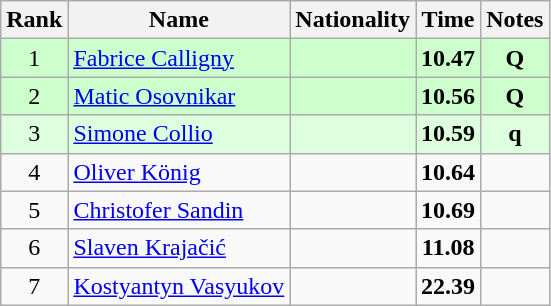<table class="wikitable sortable" style="text-align:center">
<tr>
<th>Rank</th>
<th>Name</th>
<th>Nationality</th>
<th>Time</th>
<th>Notes</th>
</tr>
<tr bgcolor=ccffcc>
<td>1</td>
<td align=left><a href='#'>Fabrice Calligny</a></td>
<td align=left></td>
<td><strong>10.47</strong></td>
<td><strong>Q</strong></td>
</tr>
<tr bgcolor=ccffcc>
<td>2</td>
<td align=left><a href='#'>Matic Osovnikar</a></td>
<td align=left></td>
<td><strong>10.56</strong></td>
<td><strong>Q</strong></td>
</tr>
<tr bgcolor=ddffdd>
<td>3</td>
<td align=left><a href='#'>Simone Collio</a></td>
<td align=left></td>
<td><strong>10.59</strong></td>
<td><strong>q</strong></td>
</tr>
<tr>
<td>4</td>
<td align=left><a href='#'>Oliver König</a></td>
<td align=left></td>
<td><strong>10.64</strong></td>
<td></td>
</tr>
<tr>
<td>5</td>
<td align=left><a href='#'>Christofer Sandin</a></td>
<td align=left></td>
<td><strong>10.69</strong></td>
<td></td>
</tr>
<tr>
<td>6</td>
<td align=left><a href='#'>Slaven Krajačić</a></td>
<td align=left></td>
<td><strong>11.08</strong></td>
<td></td>
</tr>
<tr>
<td>7</td>
<td align=left><a href='#'>Kostyantyn Vasyukov</a></td>
<td align=left></td>
<td><strong>22.39</strong></td>
<td></td>
</tr>
</table>
